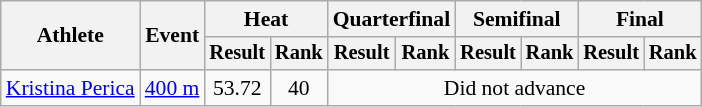<table class="wikitable" style="font-size:90%">
<tr>
<th rowspan="2">Athlete</th>
<th rowspan="2">Event</th>
<th colspan="2">Heat</th>
<th colspan="2">Quarterfinal</th>
<th colspan="2">Semifinal</th>
<th colspan="2">Final</th>
</tr>
<tr style="font-size:95%">
<th>Result</th>
<th>Rank</th>
<th>Result</th>
<th>Rank</th>
<th>Result</th>
<th>Rank</th>
<th>Result</th>
<th>Rank</th>
</tr>
<tr align=center>
<td align=left><a href='#'>Kristina Perica</a></td>
<td align=left><a href='#'>400 m</a></td>
<td>53.72</td>
<td>40</td>
<td colspan=6>Did not advance</td>
</tr>
</table>
